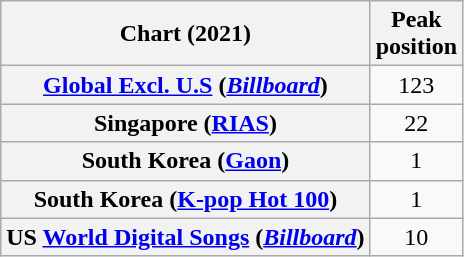<table class="wikitable sortable plainrowheaders" style="text-align:center">
<tr>
<th scope="col">Chart (2021)</th>
<th scope="col">Peak<br>position</th>
</tr>
<tr>
<th scope="row"><a href='#'>Global Excl. U.S</a> (<em><a href='#'>Billboard</a></em>)</th>
<td>123</td>
</tr>
<tr>
<th scope="row">Singapore (<a href='#'>RIAS</a>)</th>
<td>22</td>
</tr>
<tr>
<th scope="row">South Korea (<a href='#'>Gaon</a>)</th>
<td>1</td>
</tr>
<tr>
<th scope="row">South Korea (<a href='#'>K-pop Hot 100</a>)</th>
<td>1</td>
</tr>
<tr>
<th scope="row">US <a href='#'>World Digital Songs</a> (<em><a href='#'>Billboard</a></em>)</th>
<td>10</td>
</tr>
</table>
